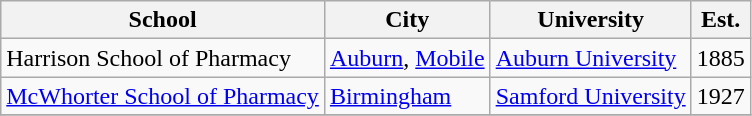<table class="wikitable sortable">
<tr>
<th scope="col">School</th>
<th scope="col">City</th>
<th scope="col">University</th>
<th scope="col">Est.</th>
</tr>
<tr>
<td>Harrison School of Pharmacy</td>
<td><a href='#'>Auburn</a>, <a href='#'>Mobile</a></td>
<td><a href='#'>Auburn University</a></td>
<td>1885</td>
</tr>
<tr>
<td><a href='#'>McWhorter School of Pharmacy</a></td>
<td><a href='#'>Birmingham</a></td>
<td><a href='#'>Samford University</a></td>
<td>1927</td>
</tr>
<tr>
</tr>
</table>
